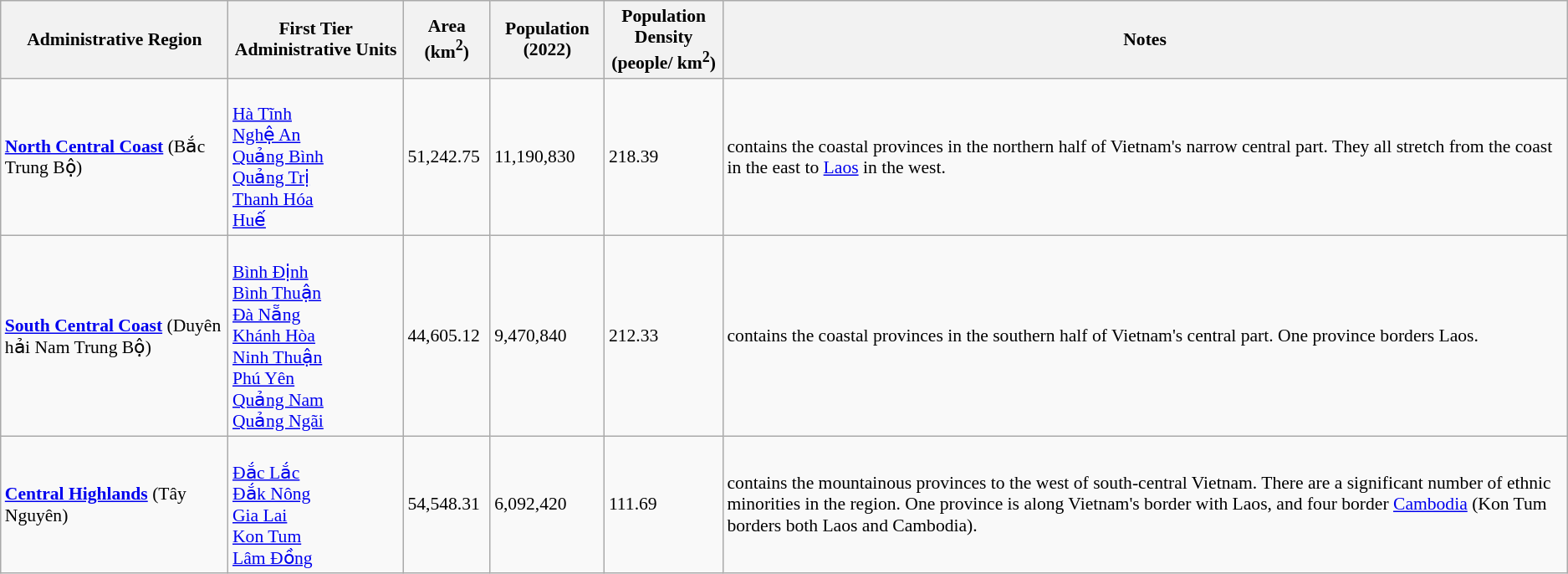<table class="wikitable" border="1" style="font-size:90%">
<tr>
<th>Administrative Region</th>
<th>First Tier Administrative Units</th>
<th>Area (km<sup>2</sup>)</th>
<th>Population (2022)</th>
<th>Population Density<br>(people/ km<sup>2</sup>)</th>
<th>Notes</th>
</tr>
<tr>
<td><strong><a href='#'>North Central Coast</a></strong> (Bắc Trung Bộ)</td>
<td><br><a href='#'>Hà Tĩnh</a><br>
<a href='#'>Nghệ An</a><br>
<a href='#'>Quảng Bình</a><br>
<a href='#'>Quảng Trị</a><br>
<a href='#'>Thanh Hóa</a><br>
<a href='#'>Huế</a></td>
<td>51,242.75</td>
<td>11,190,830</td>
<td>218.39</td>
<td>contains the coastal provinces in the northern half of Vietnam's narrow central part. They all stretch from the coast in the east to <a href='#'>Laos</a> in the west.</td>
</tr>
<tr>
<td><strong><a href='#'>South Central Coast</a></strong> (Duyên hải Nam Trung Bộ)</td>
<td><br><a href='#'>Bình Định</a><br>
<a href='#'>Bình Thuận</a><br>
<a href='#'>Đà Nẵng</a> <br>
<a href='#'>Khánh Hòa</a><br>
<a href='#'>Ninh Thuận</a><br>
<a href='#'>Phú Yên</a><br>
<a href='#'>Quảng Nam</a><br>
<a href='#'>Quảng Ngãi</a></td>
<td>44,605.12</td>
<td>9,470,840</td>
<td>212.33</td>
<td>contains the coastal provinces in the southern half of Vietnam's central part. One province borders Laos.</td>
</tr>
<tr>
<td><strong><a href='#'>Central Highlands</a></strong> (Tây Nguyên)</td>
<td><br><a href='#'>Đắc Lắc</a><br>
<a href='#'>Đắk Nông</a><br>
<a href='#'>Gia Lai</a><br>
<a href='#'>Kon Tum</a><br>
<a href='#'>Lâm Đồng</a></td>
<td>54,548.31</td>
<td>6,092,420</td>
<td>111.69</td>
<td>contains the mountainous provinces to the west of south-central Vietnam. There are a significant number of ethnic minorities in the region. One province is along Vietnam's border with Laos, and four border <a href='#'>Cambodia</a> (Kon Tum borders both Laos and Cambodia).</td>
</tr>
</table>
